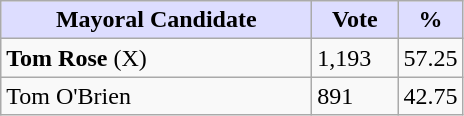<table class="wikitable">
<tr>
<th style="background:#ddf; width:200px;">Mayoral Candidate</th>
<th style="background:#ddf; width:50px;">Vote</th>
<th style="background:#ddf; width:30px;">%</th>
</tr>
<tr>
<td><strong>Tom Rose</strong> (X)</td>
<td>1,193</td>
<td>57.25</td>
</tr>
<tr>
<td>Tom O'Brien</td>
<td>891</td>
<td>42.75</td>
</tr>
</table>
